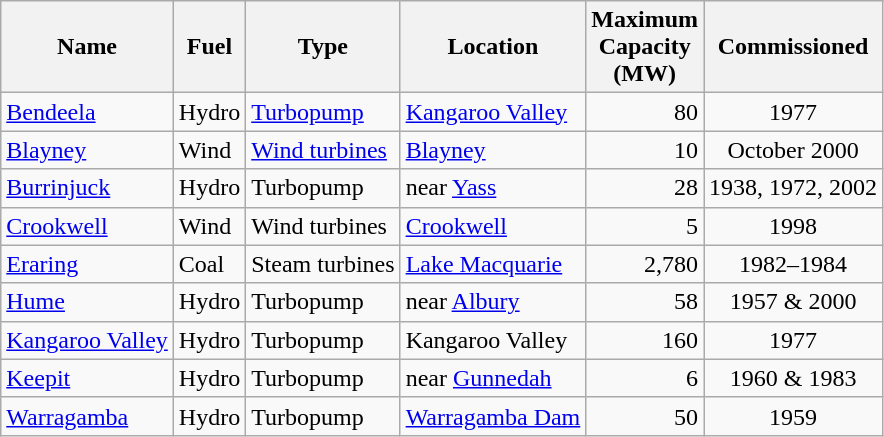<table class="wikitable sortable" border="1">
<tr>
<th>Name</th>
<th>Fuel</th>
<th>Type</th>
<th>Location</th>
<th>Maximum<br> Capacity <br> (MW)</th>
<th>Commissioned</th>
</tr>
<tr>
<td><a href='#'>Bendeela</a></td>
<td>Hydro</td>
<td><a href='#'>Turbopump</a></td>
<td><a href='#'>Kangaroo Valley</a></td>
<td align="right">80</td>
<td align="center">1977</td>
</tr>
<tr>
<td><a href='#'>Blayney</a></td>
<td>Wind</td>
<td><a href='#'>Wind turbines</a></td>
<td><a href='#'>Blayney</a></td>
<td align="right">10</td>
<td align="center">October 2000</td>
</tr>
<tr>
<td><a href='#'>Burrinjuck</a></td>
<td>Hydro</td>
<td>Turbopump</td>
<td>near <a href='#'>Yass</a></td>
<td align="right">28</td>
<td align="center">1938, 1972, 2002</td>
</tr>
<tr>
<td><a href='#'>Crookwell</a></td>
<td>Wind</td>
<td>Wind turbines</td>
<td><a href='#'>Crookwell</a></td>
<td align="right">5</td>
<td align="center">1998</td>
</tr>
<tr>
<td><a href='#'>Eraring</a></td>
<td>Coal</td>
<td>Steam turbines</td>
<td><a href='#'>Lake Macquarie</a></td>
<td align="right">2,780<small></small></td>
<td align="center">1982–1984</td>
</tr>
<tr>
<td><a href='#'>Hume</a></td>
<td>Hydro</td>
<td>Turbopump</td>
<td>near <a href='#'>Albury</a></td>
<td align="right">58</td>
<td align="center">1957 & 2000</td>
</tr>
<tr>
<td><a href='#'>Kangaroo Valley</a></td>
<td>Hydro</td>
<td>Turbopump</td>
<td>Kangaroo Valley</td>
<td align="right">160</td>
<td align="center">1977</td>
</tr>
<tr>
<td><a href='#'>Keepit</a></td>
<td>Hydro</td>
<td>Turbopump</td>
<td>near <a href='#'>Gunnedah</a></td>
<td align="right">6</td>
<td align="center">1960 & 1983</td>
</tr>
<tr>
<td><a href='#'>Warragamba</a></td>
<td>Hydro</td>
<td>Turbopump</td>
<td><a href='#'>Warragamba Dam</a></td>
<td align="right">50<small></small></td>
<td align="center">1959</td>
</tr>
</table>
